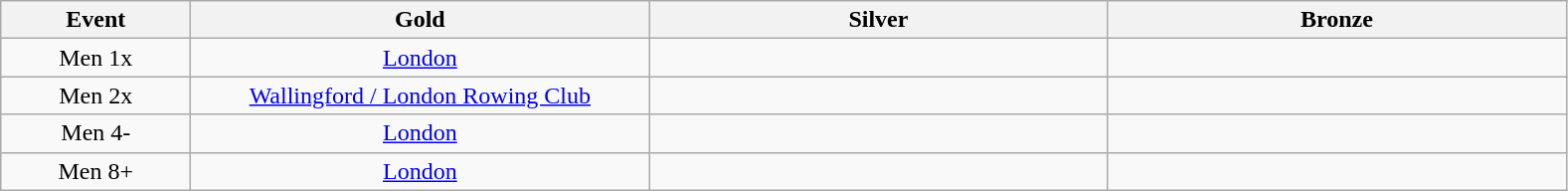<table class="wikitable" style="text-align:center">
<tr>
<th width=120>Event</th>
<th width=300>Gold</th>
<th width=300>Silver</th>
<th width=300>Bronze</th>
</tr>
<tr>
<td>Men 1x</td>
<td><a href='#'>London</a></td>
<td></td>
<td></td>
</tr>
<tr>
<td>Men 2x</td>
<td><a href='#'>Wallingford / London Rowing Club</a></td>
<td></td>
<td></td>
</tr>
<tr>
<td>Men 4-</td>
<td><a href='#'>London</a></td>
<td></td>
<td></td>
</tr>
<tr>
<td>Men 8+</td>
<td><a href='#'>London</a></td>
<td></td>
<td></td>
</tr>
</table>
